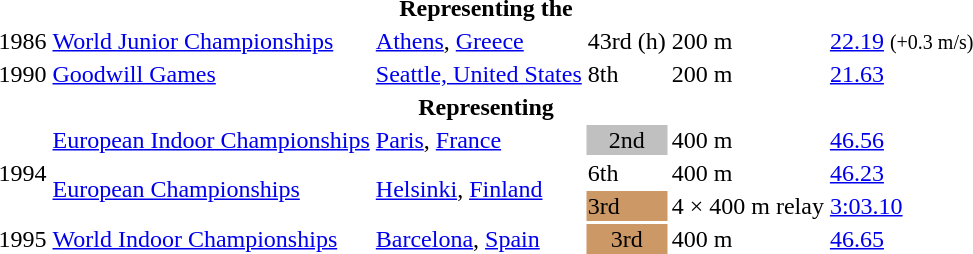<table>
<tr>
<th colspan="6">Representing the </th>
</tr>
<tr>
<td>1986</td>
<td><a href='#'>World Junior Championships</a></td>
<td><a href='#'>Athens</a>, <a href='#'>Greece</a></td>
<td>43rd (h)</td>
<td>200 m</td>
<td><a href='#'>22.19</a> <small>(+0.3 m/s)</small></td>
</tr>
<tr>
<td>1990</td>
<td><a href='#'>Goodwill Games</a></td>
<td><a href='#'>Seattle, United States</a></td>
<td>8th</td>
<td>200 m</td>
<td><a href='#'>21.63</a></td>
</tr>
<tr>
<th colspan="6">Representing </th>
</tr>
<tr>
<td rowspan=3>1994</td>
<td><a href='#'>European Indoor Championships</a></td>
<td><a href='#'>Paris</a>, <a href='#'>France</a></td>
<td bgcolor="silver" align="center">2nd</td>
<td>400 m</td>
<td><a href='#'>46.56</a></td>
</tr>
<tr>
<td rowspan=2><a href='#'>European Championships</a></td>
<td rowspan=2><a href='#'>Helsinki</a>, <a href='#'>Finland</a></td>
<td>6th</td>
<td>400 m</td>
<td><a href='#'>46.23</a></td>
</tr>
<tr>
<td bgcolor="cc9966">3rd</td>
<td>4 × 400 m relay</td>
<td><a href='#'>3:03.10</a></td>
</tr>
<tr>
<td>1995</td>
<td><a href='#'>World Indoor Championships</a></td>
<td><a href='#'>Barcelona</a>, <a href='#'>Spain</a></td>
<td bgcolor="cc9966" align="center">3rd</td>
<td>400 m</td>
<td><a href='#'>46.65</a></td>
</tr>
</table>
